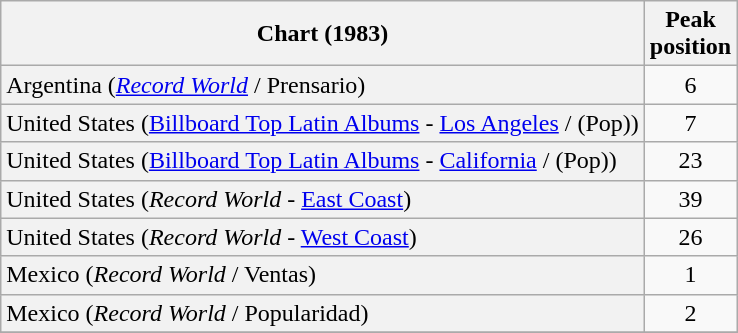<table class="wikitable sortable">
<tr>
<th>Chart (1983)</th>
<th>Peak<br>position</th>
</tr>
<tr>
<td scope="row" style="background-color: #f2f2f2;">Argentina (<em><a href='#'>Record World</a></em> / Prensario)</td>
<td align="center">6</td>
</tr>
<tr>
<td scope="row" style="background-color: #f2f2f2;">United States (<a href='#'>Billboard Top Latin Albums</a> - <a href='#'>Los Angeles</a> / (Pop))</td>
<td align="center">7</td>
</tr>
<tr>
<td scope="row" style="background-color: #f2f2f2;">United States (<a href='#'>Billboard Top Latin Albums</a> - <a href='#'>California</a> / (Pop))</td>
<td align="center">23</td>
</tr>
<tr>
<td scope="row" style="background-color: #f2f2f2;">United States (<em>Record World</em> - <a href='#'>East Coast</a>)</td>
<td align="center">39</td>
</tr>
<tr>
<td scope="row" style="background-color: #f2f2f2;">United States (<em>Record World</em> - <a href='#'>West Coast</a>)</td>
<td align="center">26</td>
</tr>
<tr>
<td scope="row" style="background-color: #f2f2f2;">Mexico (<em>Record World</em> / Ventas)</td>
<td align="center">1</td>
</tr>
<tr>
<td scope="row" style="background-color: #f2f2f2;">Mexico (<em>Record World</em> / Popularidad)</td>
<td align="center">2</td>
</tr>
<tr>
</tr>
</table>
